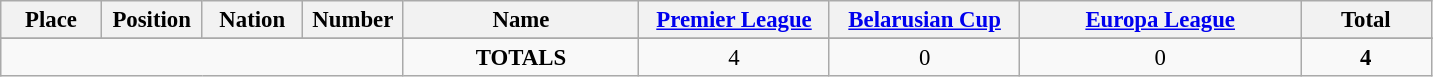<table class="wikitable" style="font-size: 95%; text-align: center;">
<tr>
<th width=60>Place</th>
<th width=60>Position</th>
<th width=60>Nation</th>
<th width=60>Number</th>
<th width=150>Name</th>
<th width=120><a href='#'>Premier League</a></th>
<th width=120><a href='#'>Belarusian Cup</a></th>
<th width=180><a href='#'>Europa League</a></th>
<th width=80>Total</th>
</tr>
<tr>
</tr>
<tr>
<td colspan="4"></td>
<td><strong>TOTALS</strong></td>
<td>4</td>
<td>0</td>
<td>0</td>
<td><strong>4</strong></td>
</tr>
</table>
